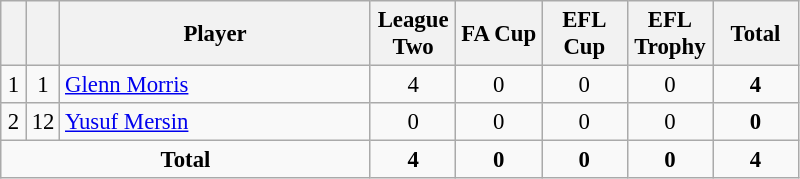<table class="wikitable sortable" style="font-size: 95%; text-align: center;">
<tr>
<th width=10></th>
<th width=10></th>
<th width=200>Player</th>
<th width=50>League Two</th>
<th width=50>FA Cup</th>
<th width=50>EFL Cup</th>
<th width=50>EFL Trophy</th>
<th width=50>Total</th>
</tr>
<tr>
<td>1</td>
<td>1</td>
<td align="left"> <a href='#'>Glenn Morris</a></td>
<td>4</td>
<td>0</td>
<td>0</td>
<td>0</td>
<td><strong>4</strong></td>
</tr>
<tr>
<td>2</td>
<td>12</td>
<td align="left"> <a href='#'>Yusuf Mersin</a></td>
<td>0</td>
<td>0</td>
<td>0</td>
<td>0</td>
<td><strong>0</strong></td>
</tr>
<tr>
<td colspan="3"><strong>Total</strong></td>
<td><strong>4</strong></td>
<td><strong>0</strong></td>
<td><strong>0</strong></td>
<td><strong>0</strong></td>
<td><strong>4</strong></td>
</tr>
</table>
